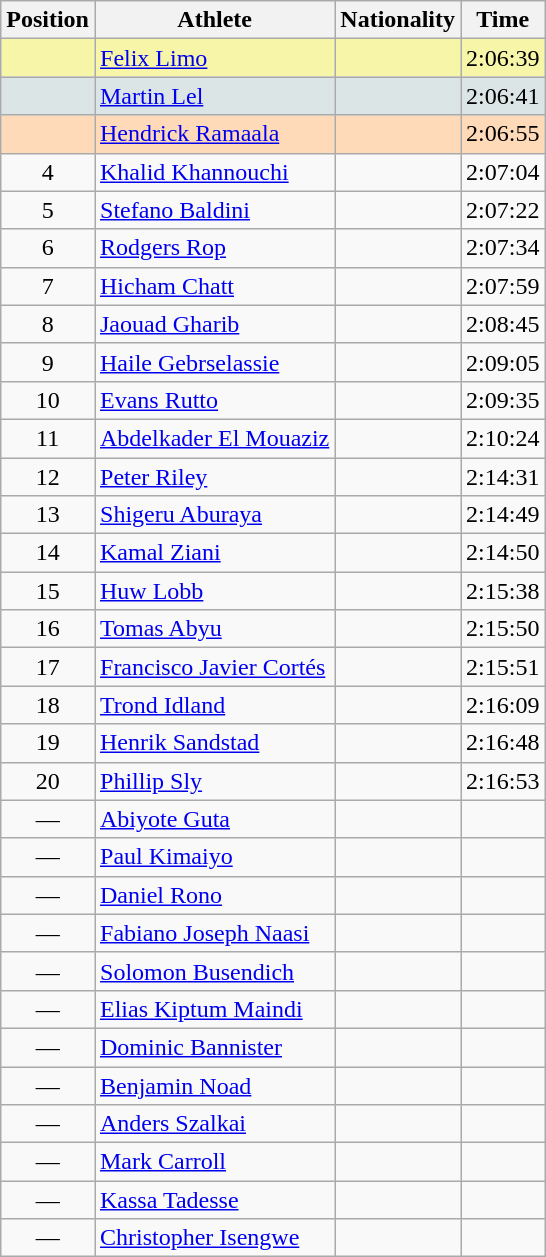<table class="wikitable sortable">
<tr>
<th>Position</th>
<th>Athlete</th>
<th>Nationality</th>
<th>Time</th>
</tr>
<tr bgcolor=#F7F6A8>
<td align=center></td>
<td><a href='#'>Felix Limo</a></td>
<td></td>
<td>2:06:39</td>
</tr>
<tr bgcolor=#DCE5E5>
<td align=center></td>
<td><a href='#'>Martin Lel</a></td>
<td></td>
<td>2:06:41</td>
</tr>
<tr bgcolor=#FFDAB9>
<td align=center></td>
<td><a href='#'>Hendrick Ramaala</a></td>
<td></td>
<td>2:06:55</td>
</tr>
<tr>
<td align=center>4</td>
<td><a href='#'>Khalid Khannouchi</a></td>
<td></td>
<td>2:07:04</td>
</tr>
<tr>
<td align=center>5</td>
<td><a href='#'>Stefano Baldini</a></td>
<td></td>
<td>2:07:22</td>
</tr>
<tr>
<td align=center>6</td>
<td><a href='#'>Rodgers Rop</a></td>
<td></td>
<td>2:07:34</td>
</tr>
<tr>
<td align=center>7</td>
<td><a href='#'>Hicham Chatt</a></td>
<td></td>
<td>2:07:59</td>
</tr>
<tr>
<td align=center>8</td>
<td><a href='#'>Jaouad Gharib</a></td>
<td></td>
<td>2:08:45</td>
</tr>
<tr>
<td align=center>9</td>
<td><a href='#'>Haile Gebrselassie</a></td>
<td></td>
<td>2:09:05</td>
</tr>
<tr>
<td align=center>10</td>
<td><a href='#'>Evans Rutto</a></td>
<td></td>
<td>2:09:35</td>
</tr>
<tr>
<td align=center>11</td>
<td><a href='#'>Abdelkader El Mouaziz</a></td>
<td></td>
<td>2:10:24</td>
</tr>
<tr>
<td align=center>12</td>
<td><a href='#'>Peter Riley</a></td>
<td></td>
<td>2:14:31</td>
</tr>
<tr>
<td align=center>13</td>
<td><a href='#'>Shigeru Aburaya</a></td>
<td></td>
<td>2:14:49</td>
</tr>
<tr>
<td align=center>14</td>
<td><a href='#'>Kamal Ziani</a></td>
<td></td>
<td>2:14:50</td>
</tr>
<tr>
<td align=center>15</td>
<td><a href='#'>Huw Lobb</a></td>
<td></td>
<td>2:15:38</td>
</tr>
<tr>
<td align=center>16</td>
<td><a href='#'>Tomas Abyu</a></td>
<td></td>
<td>2:15:50</td>
</tr>
<tr>
<td align=center>17</td>
<td><a href='#'>Francisco Javier Cortés</a></td>
<td></td>
<td>2:15:51</td>
</tr>
<tr>
<td align=center>18</td>
<td><a href='#'>Trond Idland</a></td>
<td></td>
<td>2:16:09</td>
</tr>
<tr>
<td align=center>19</td>
<td><a href='#'>Henrik Sandstad</a></td>
<td></td>
<td>2:16:48</td>
</tr>
<tr>
<td align=center>20</td>
<td><a href='#'>Phillip Sly</a></td>
<td></td>
<td>2:16:53</td>
</tr>
<tr>
<td align=center>—</td>
<td><a href='#'>Abiyote Guta</a></td>
<td></td>
<td></td>
</tr>
<tr>
<td align=center>—</td>
<td><a href='#'>Paul Kimaiyo</a></td>
<td></td>
<td></td>
</tr>
<tr>
<td align=center>—</td>
<td><a href='#'>Daniel Rono</a></td>
<td></td>
<td></td>
</tr>
<tr>
<td align=center>—</td>
<td><a href='#'>Fabiano Joseph Naasi</a></td>
<td></td>
<td></td>
</tr>
<tr>
<td align=center>—</td>
<td><a href='#'>Solomon Busendich</a></td>
<td></td>
<td></td>
</tr>
<tr>
<td align=center>—</td>
<td><a href='#'>Elias Kiptum Maindi</a></td>
<td></td>
<td></td>
</tr>
<tr>
<td align=center>—</td>
<td><a href='#'>Dominic Bannister</a></td>
<td></td>
<td></td>
</tr>
<tr>
<td align=center>—</td>
<td><a href='#'>Benjamin Noad</a></td>
<td></td>
<td></td>
</tr>
<tr>
<td align=center>—</td>
<td><a href='#'>Anders Szalkai</a></td>
<td></td>
<td></td>
</tr>
<tr>
<td align=center>—</td>
<td><a href='#'>Mark Carroll</a></td>
<td></td>
<td></td>
</tr>
<tr>
<td align=center>—</td>
<td><a href='#'>Kassa Tadesse</a></td>
<td></td>
<td></td>
</tr>
<tr>
<td align=center>—</td>
<td><a href='#'>Christopher Isengwe</a></td>
<td></td>
<td></td>
</tr>
</table>
